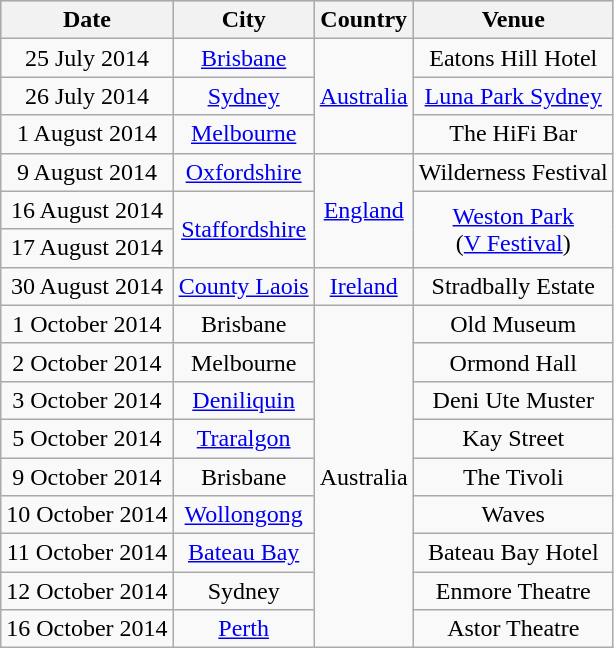<table class="wikitable" style="text-align:center;">
<tr bgcolor="#CCCCCC">
<th>Date</th>
<th>City</th>
<th>Country</th>
<th>Venue</th>
</tr>
<tr>
<td>25 July 2014</td>
<td><a href='#'>Brisbane</a></td>
<td rowspan="3"><a href='#'>Australia</a></td>
<td>Eatons Hill Hotel</td>
</tr>
<tr>
<td>26 July 2014</td>
<td><a href='#'>Sydney</a></td>
<td><a href='#'>Luna Park Sydney</a></td>
</tr>
<tr>
<td>1 August 2014</td>
<td><a href='#'>Melbourne</a></td>
<td>The HiFi Bar</td>
</tr>
<tr>
<td>9 August 2014</td>
<td><a href='#'>Oxfordshire</a></td>
<td rowspan="3"><a href='#'>England</a></td>
<td>Wilderness Festival</td>
</tr>
<tr>
<td>16 August 2014</td>
<td rowspan="2"><a href='#'>Staffordshire</a></td>
<td rowspan="2"><a href='#'>Weston Park</a><br> (<a href='#'>V Festival</a>)</td>
</tr>
<tr>
<td>17 August 2014</td>
</tr>
<tr>
<td>30 August 2014</td>
<td><a href='#'>County Laois</a></td>
<td><a href='#'>Ireland</a></td>
<td>Stradbally Estate</td>
</tr>
<tr>
<td>1 October 2014</td>
<td>Brisbane</td>
<td rowspan="9">Australia</td>
<td>Old Museum</td>
</tr>
<tr>
<td>2 October 2014</td>
<td>Melbourne</td>
<td>Ormond Hall</td>
</tr>
<tr>
<td>3 October 2014</td>
<td><a href='#'>Deniliquin</a></td>
<td>Deni Ute Muster</td>
</tr>
<tr>
<td>5 October 2014</td>
<td><a href='#'>Traralgon</a></td>
<td>Kay Street</td>
</tr>
<tr>
<td>9 October 2014</td>
<td>Brisbane</td>
<td>The Tivoli</td>
</tr>
<tr>
<td>10 October 2014</td>
<td><a href='#'>Wollongong</a></td>
<td>Waves</td>
</tr>
<tr>
<td>11 October 2014</td>
<td><a href='#'>Bateau Bay</a></td>
<td>Bateau Bay Hotel</td>
</tr>
<tr>
<td>12 October 2014</td>
<td>Sydney</td>
<td>Enmore Theatre</td>
</tr>
<tr>
<td>16 October 2014</td>
<td><a href='#'>Perth</a></td>
<td>Astor Theatre</td>
</tr>
</table>
